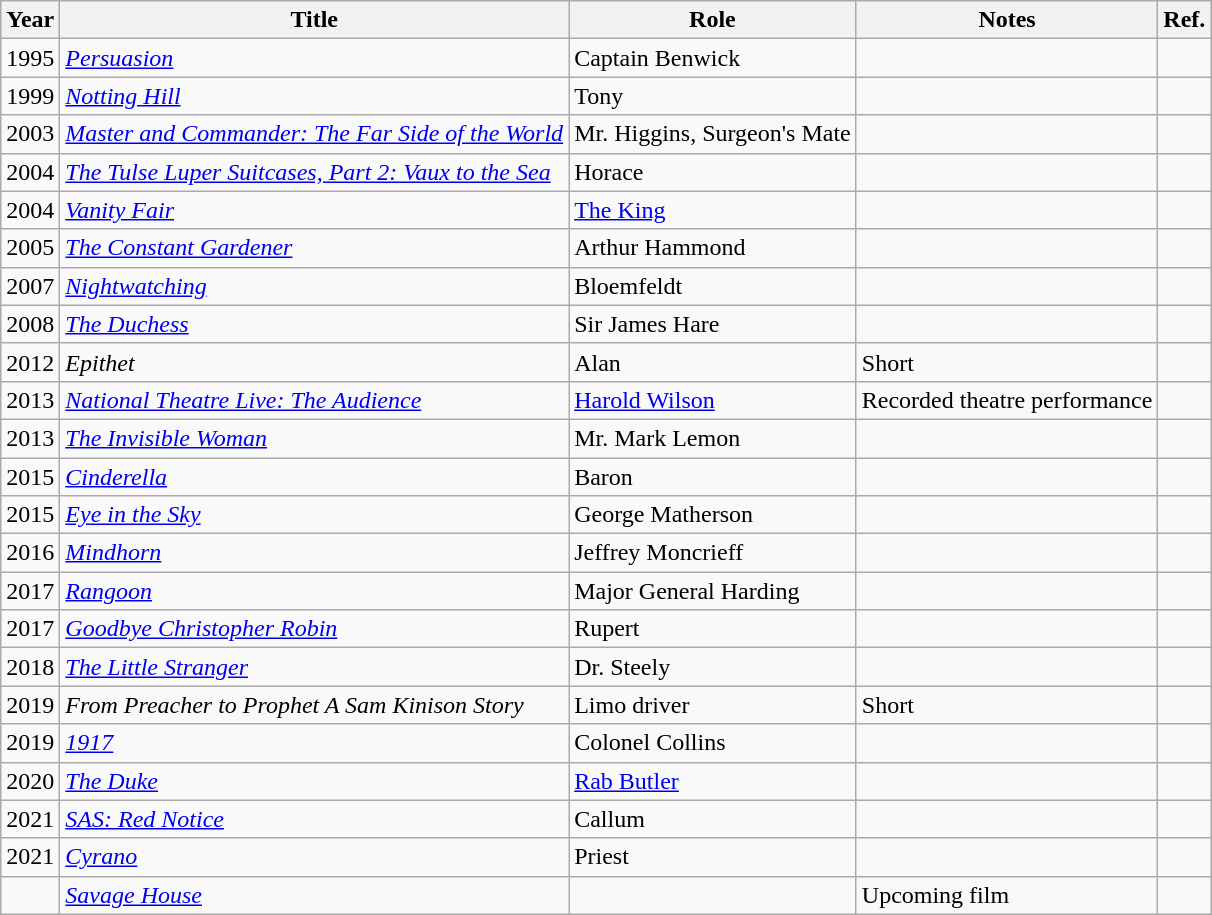<table class="wikitable">
<tr>
<th>Year</th>
<th>Title</th>
<th>Role</th>
<th>Notes</th>
<th>Ref.</th>
</tr>
<tr>
<td>1995</td>
<td><a href='#'><em>Persuasion</em></a></td>
<td>Captain Benwick</td>
<td></td>
<td></td>
</tr>
<tr>
<td>1999</td>
<td><a href='#'><em>Notting Hill</em></a></td>
<td>Tony</td>
<td></td>
<td></td>
</tr>
<tr>
<td>2003</td>
<td><em><a href='#'>Master and Commander: The Far Side of the World</a></em></td>
<td>Mr. Higgins, Surgeon's Mate</td>
<td></td>
<td></td>
</tr>
<tr>
<td>2004</td>
<td><a href='#'><em>The Tulse Luper Suitcases, Part 2: Vaux to the Sea</em></a></td>
<td>Horace</td>
<td></td>
<td></td>
</tr>
<tr>
<td>2004</td>
<td><a href='#'><em>Vanity Fair</em></a></td>
<td><a href='#'>The King</a></td>
<td></td>
<td></td>
</tr>
<tr>
<td>2005</td>
<td><a href='#'><em>The Constant Gardener</em></a></td>
<td>Arthur Hammond</td>
<td></td>
<td></td>
</tr>
<tr>
<td>2007</td>
<td><em><a href='#'>Nightwatching</a></em></td>
<td>Bloemfeldt</td>
<td></td>
<td></td>
</tr>
<tr>
<td>2008</td>
<td><a href='#'><em>The Duchess</em></a></td>
<td>Sir James Hare</td>
<td></td>
<td></td>
</tr>
<tr>
<td>2012</td>
<td><em>Epithet</em></td>
<td>Alan</td>
<td>Short</td>
<td></td>
</tr>
<tr>
<td>2013</td>
<td><em><a href='#'>National Theatre Live: The Audience</a></em></td>
<td><a href='#'>Harold Wilson</a></td>
<td>Recorded theatre performance</td>
<td></td>
</tr>
<tr>
<td>2013</td>
<td><a href='#'><em>The Invisible Woman</em></a></td>
<td>Mr. Mark Lemon</td>
<td></td>
<td></td>
</tr>
<tr>
<td>2015</td>
<td><em><a href='#'>Cinderella</a></em></td>
<td>Baron</td>
<td></td>
<td></td>
</tr>
<tr>
<td>2015</td>
<td><a href='#'><em>Eye in the Sky</em></a></td>
<td>George Matherson</td>
<td></td>
<td></td>
</tr>
<tr>
<td>2016</td>
<td><em><a href='#'>Mindhorn</a></em></td>
<td>Jeffrey Moncrieff</td>
<td></td>
<td></td>
</tr>
<tr>
<td>2017</td>
<td><a href='#'><em>Rangoon</em></a></td>
<td>Major General Harding</td>
<td></td>
<td></td>
</tr>
<tr>
<td>2017</td>
<td><em><a href='#'>Goodbye Christopher Robin</a></em></td>
<td>Rupert</td>
<td></td>
<td></td>
</tr>
<tr>
<td>2018</td>
<td><a href='#'><em>The Little Stranger</em></a></td>
<td>Dr. Steely</td>
<td></td>
<td></td>
</tr>
<tr>
<td>2019</td>
<td><em>From Preacher to Prophet A Sam Kinison Story</em></td>
<td>Limo driver</td>
<td>Short</td>
<td></td>
</tr>
<tr>
<td>2019</td>
<td><a href='#'><em>1917</em></a></td>
<td>Colonel Collins</td>
<td></td>
<td></td>
</tr>
<tr>
<td>2020</td>
<td><em><a href='#'>The Duke</a></em></td>
<td><a href='#'>Rab Butler</a></td>
<td></td>
<td></td>
</tr>
<tr>
<td>2021</td>
<td><em><a href='#'>SAS: Red Notice</a></em></td>
<td>Callum</td>
<td></td>
<td></td>
</tr>
<tr>
<td>2021</td>
<td><em><a href='#'>Cyrano</a></em></td>
<td>Priest</td>
<td></td>
<td></td>
</tr>
<tr>
<td></td>
<td><em><a href='#'>Savage House</a></em></td>
<td></td>
<td>Upcoming film</td>
<td></td>
</tr>
</table>
